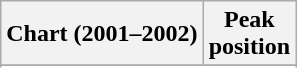<table class="wikitable sortable">
<tr>
<th align="center">Chart (2001–2002)</th>
<th align="center">Peak<br>position</th>
</tr>
<tr>
</tr>
<tr>
</tr>
<tr>
</tr>
</table>
